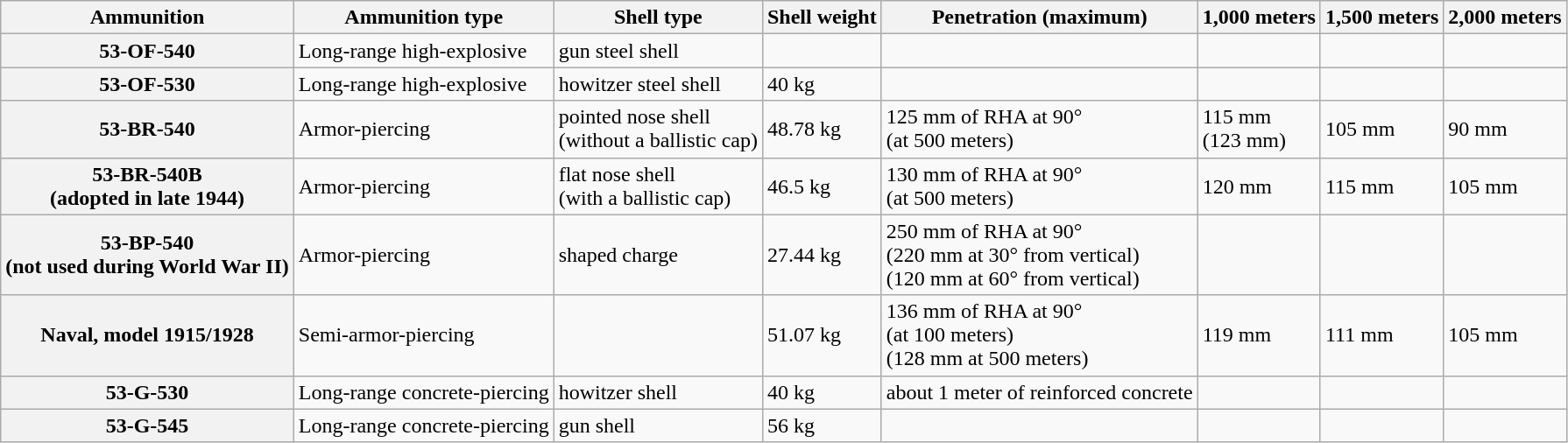<table class="wikitable">
<tr>
<th>Ammunition</th>
<th>Ammunition type</th>
<th>Shell type</th>
<th>Shell weight</th>
<th>Penetration (maximum)</th>
<th>1,000 meters</th>
<th>1,500 meters</th>
<th>2,000 meters</th>
</tr>
<tr>
<th>53-OF-540 <br></th>
<td>Long-range high-explosive</td>
<td>gun steel shell</td>
<td></td>
<td></td>
<td></td>
<td></td>
<td></td>
</tr>
<tr>
<th>53-OF-530</th>
<td>Long-range high-explosive</td>
<td>howitzer steel shell</td>
<td>40 kg</td>
<td></td>
<td></td>
<td></td>
<td></td>
</tr>
<tr>
<th>53-BR-540</th>
<td>Armor-piercing</td>
<td>pointed nose shell <br> (without a ballistic cap)</td>
<td>48.78 kg</td>
<td>125 mm of RHA at 90° <br> (at 500 meters)</td>
<td>115 mm <br> (123 mm)</td>
<td>105 mm</td>
<td>90 mm</td>
</tr>
<tr>
<th>53-BR-540B <br> (adopted in late 1944)</th>
<td>Armor-piercing</td>
<td>flat nose shell <br> (with a ballistic cap)</td>
<td>46.5 kg</td>
<td>130 mm of RHA at 90° <br> (at 500 meters)</td>
<td>120 mm</td>
<td>115 mm</td>
<td>105 mm</td>
</tr>
<tr>
<th>53-BP-540 <br> (not used during World War II)</th>
<td>Armor-piercing</td>
<td>shaped charge</td>
<td>27.44 kg</td>
<td>250 mm of RHA at 90° <br> (220 mm at 30° from vertical) <br> (120 mm at 60° from vertical)</td>
<td></td>
<td></td>
<td></td>
</tr>
<tr>
<th>Naval, model 1915/1928</th>
<td>Semi-armor-piercing</td>
<td></td>
<td>51.07 kg</td>
<td>136 mm of RHA at 90° <br> (at 100 meters) <br> (128 mm at 500 meters)</td>
<td>119 mm</td>
<td>111 mm</td>
<td>105 mm</td>
</tr>
<tr>
<th>53-G-530</th>
<td>Long-range concrete-piercing</td>
<td>howitzer shell</td>
<td>40 kg</td>
<td>about 1 meter of reinforced concrete</td>
<td></td>
<td></td>
<td></td>
</tr>
<tr>
<th>53-G-545</th>
<td>Long-range concrete-piercing</td>
<td>gun shell</td>
<td>56 kg</td>
<td></td>
<td></td>
<td></td>
<td></td>
</tr>
</table>
